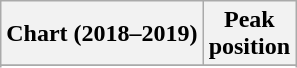<table class="wikitable sortable plainrowheaders" style="text-align:center">
<tr>
<th scope="col">Chart (2018–2019)</th>
<th scope="col">Peak<br>position</th>
</tr>
<tr>
</tr>
<tr>
</tr>
<tr>
</tr>
<tr>
</tr>
<tr>
</tr>
</table>
